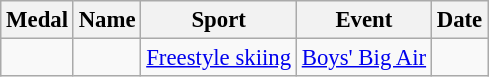<table class="wikitable sortable" style="font-size: 95%">
<tr>
<th>Medal</th>
<th>Name</th>
<th>Sport</th>
<th>Event</th>
<th>Date</th>
</tr>
<tr>
<td></td>
<td></td>
<td><a href='#'>Freestyle skiing</a></td>
<td><a href='#'>Boys' Big Air</a></td>
<td></td>
</tr>
</table>
